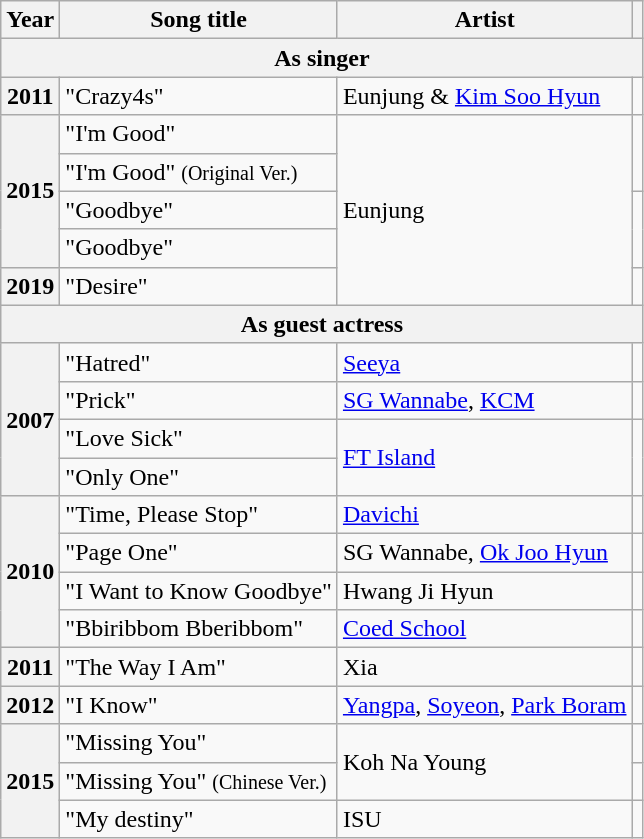<table class="wikitable plainrowheaders">
<tr>
<th scope="col">Year</th>
<th scope="col">Song title</th>
<th scope="col">Artist</th>
<th scope="col" class="unsortable"></th>
</tr>
<tr>
<th scope="row" colspan="4"  style="text-align:center"><strong>As singer</strong></th>
</tr>
<tr>
<th scope="row">2011</th>
<td>"Crazy4s"</td>
<td>Eunjung & <a href='#'>Kim Soo Hyun</a></td>
<td style="text-align:center"></td>
</tr>
<tr>
<th rowspan="4" scope="row">2015</th>
<td>"I'm Good"</td>
<td rowspan="5">Eunjung</td>
<td rowspan="2" style="text-align:center"></td>
</tr>
<tr>
<td>"I'm Good" <small>(Original Ver.)</small></td>
</tr>
<tr>
<td>"Goodbye"</td>
<td rowspan="2" style="text-align:center"></td>
</tr>
<tr>
<td>"Goodbye" </td>
</tr>
<tr>
<th scope="row">2019</th>
<td>"Desire" </td>
<td style="text-align:center"></td>
</tr>
<tr>
<th scope="row" colspan="4" style="text-align:center"><strong>As guest actress</strong></th>
</tr>
<tr>
<th scope="row" rowspan="4">2007</th>
<td>"Hatred"</td>
<td><a href='#'>Seeya</a></td>
<td style="text-align:center"></td>
</tr>
<tr>
<td>"Prick"</td>
<td><a href='#'>SG Wannabe</a>, <a href='#'>KCM</a></td>
<td style="text-align:center"></td>
</tr>
<tr>
<td>"Love Sick"</td>
<td rowspan="2"><a href='#'>FT Island</a></td>
<td rowspan="2" style="text-align:center"></td>
</tr>
<tr>
<td>"Only One"</td>
</tr>
<tr>
<th scope="row" rowspan="4">2010</th>
<td>"Time, Please Stop"</td>
<td><a href='#'>Davichi</a></td>
<td style="text-align:center"></td>
</tr>
<tr>
<td>"Page One"</td>
<td>SG Wannabe, <a href='#'>Ok Joo Hyun</a></td>
<td style="text-align:center"></td>
</tr>
<tr>
<td>"I Want to Know Goodbye"</td>
<td>Hwang Ji Hyun</td>
<td style="text-align:center"></td>
</tr>
<tr>
<td>"Bbiribbom Bberibbom"</td>
<td><a href='#'>Coed School</a></td>
<td style="text-align:center"></td>
</tr>
<tr>
<th scope="row">2011</th>
<td>"The Way I Am"</td>
<td>Xia</td>
<td style="text-align:center"></td>
</tr>
<tr>
<th scope="row">2012</th>
<td>"I Know"</td>
<td><a href='#'>Yangpa</a>, <a href='#'>Soyeon</a>, <a href='#'>Park Boram</a></td>
<td style="text-align:center"></td>
</tr>
<tr>
<th scope="row" rowspan="3">2015</th>
<td>"Missing You"</td>
<td rowspan="2">Koh Na Young</td>
<td style="text-align:center"></td>
</tr>
<tr>
<td>"Missing You" <small>(Chinese Ver.)</small></td>
<td style="text-align:center"></td>
</tr>
<tr>
<td>"My destiny"</td>
<td>ISU</td>
<td style="text-align:center"></td>
</tr>
</table>
